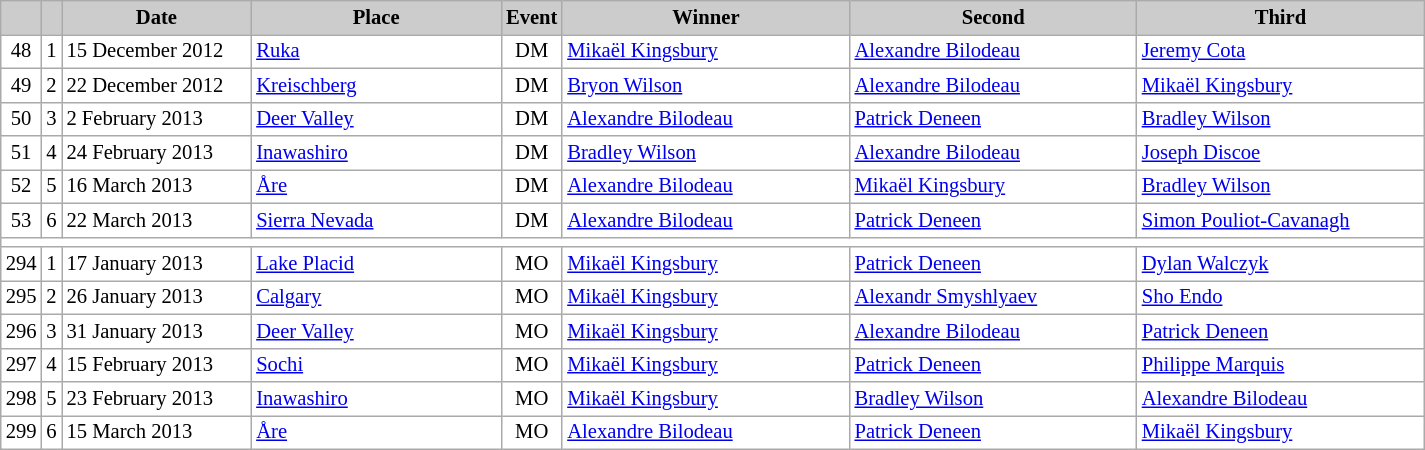<table class="wikitable plainrowheaders" style="background:#fff; font-size:86%; line-height:16px; border:grey solid 1px; border-collapse:collapse;">
<tr style="background:#ccc; text-align:center;">
<th scope="col" style="background:#ccc; width=20 px;"></th>
<th scope="col" style="background:#ccc; width=30 px;"></th>
<th scope="col" style="background:#ccc; width:120px;">Date</th>
<th scope="col" style="background:#ccc; width:160px;">Place</th>
<th scope="col" style="background:#ccc; width:15px;">Event</th>
<th scope="col" style="background:#ccc; width:185px;">Winner</th>
<th scope="col" style="background:#ccc; width:185px;">Second</th>
<th scope="col" style="background:#ccc; width:185px;">Third</th>
</tr>
<tr>
<td align=center>48</td>
<td align=center>1</td>
<td>15 December 2012</td>
<td> <a href='#'>Ruka</a></td>
<td align=center>DM</td>
<td> <a href='#'>Mikaël Kingsbury</a></td>
<td> <a href='#'>Alexandre Bilodeau</a></td>
<td> <a href='#'>Jeremy Cota</a></td>
</tr>
<tr>
<td align=center>49</td>
<td align=center>2</td>
<td>22 December 2012</td>
<td> <a href='#'>Kreischberg</a></td>
<td align=center>DM</td>
<td> <a href='#'>Bryon Wilson</a></td>
<td> <a href='#'>Alexandre Bilodeau</a></td>
<td> <a href='#'>Mikaël Kingsbury</a></td>
</tr>
<tr>
<td align=center>50</td>
<td align=center>3</td>
<td>2 February 2013</td>
<td> <a href='#'>Deer Valley</a></td>
<td align=center>DM</td>
<td> <a href='#'>Alexandre Bilodeau</a></td>
<td> <a href='#'>Patrick Deneen</a></td>
<td> <a href='#'>Bradley Wilson</a></td>
</tr>
<tr>
<td align=center>51</td>
<td align=center>4</td>
<td>24 February 2013</td>
<td> <a href='#'>Inawashiro</a></td>
<td align=center>DM</td>
<td> <a href='#'>Bradley Wilson</a></td>
<td> <a href='#'>Alexandre Bilodeau</a></td>
<td> <a href='#'>Joseph Discoe</a></td>
</tr>
<tr>
<td align=center>52</td>
<td align=center>5</td>
<td>16 March 2013</td>
<td> <a href='#'>Åre</a></td>
<td align=center>DM</td>
<td> <a href='#'>Alexandre Bilodeau</a></td>
<td> <a href='#'>Mikaël Kingsbury</a></td>
<td> <a href='#'>Bradley Wilson</a></td>
</tr>
<tr>
<td align=center>53</td>
<td align=center>6</td>
<td>22 March 2013</td>
<td> <a href='#'>Sierra Nevada</a></td>
<td align=center>DM</td>
<td> <a href='#'>Alexandre Bilodeau</a></td>
<td> <a href='#'>Patrick Deneen</a></td>
<td> <a href='#'>Simon Pouliot-Cavanagh</a></td>
</tr>
<tr>
<td colspan=8></td>
</tr>
<tr>
<td align=center>294</td>
<td align=center>1</td>
<td>17 January 2013</td>
<td> <a href='#'>Lake Placid</a></td>
<td align=center>MO</td>
<td> <a href='#'>Mikaël Kingsbury</a></td>
<td> <a href='#'>Patrick Deneen</a></td>
<td> <a href='#'>Dylan Walczyk</a></td>
</tr>
<tr>
<td align=center>295</td>
<td align=center>2</td>
<td>26 January 2013</td>
<td> <a href='#'>Calgary</a></td>
<td align=center>MO</td>
<td> <a href='#'>Mikaël Kingsbury</a></td>
<td> <a href='#'>Alexandr Smyshlyaev</a></td>
<td> <a href='#'>Sho Endo</a></td>
</tr>
<tr>
<td align=center>296</td>
<td align=center>3</td>
<td>31 January 2013</td>
<td> <a href='#'>Deer Valley</a></td>
<td align=center>MO</td>
<td> <a href='#'>Mikaël Kingsbury</a></td>
<td> <a href='#'>Alexandre Bilodeau</a></td>
<td> <a href='#'>Patrick Deneen</a></td>
</tr>
<tr>
<td align=center>297</td>
<td align=center>4</td>
<td>15 February 2013</td>
<td> <a href='#'>Sochi</a></td>
<td align=center>MO</td>
<td> <a href='#'>Mikaël Kingsbury</a></td>
<td> <a href='#'>Patrick Deneen</a></td>
<td> <a href='#'>Philippe Marquis</a></td>
</tr>
<tr>
<td align=center>298</td>
<td align=center>5</td>
<td>23 February 2013</td>
<td> <a href='#'>Inawashiro</a></td>
<td align=center>MO</td>
<td> <a href='#'>Mikaël Kingsbury</a></td>
<td> <a href='#'>Bradley Wilson</a></td>
<td> <a href='#'>Alexandre Bilodeau</a></td>
</tr>
<tr>
<td align=center>299</td>
<td align=center>6</td>
<td>15 March 2013</td>
<td> <a href='#'>Åre</a></td>
<td align=center>MO</td>
<td> <a href='#'>Alexandre Bilodeau</a></td>
<td> <a href='#'>Patrick Deneen</a></td>
<td> <a href='#'>Mikaël Kingsbury</a></td>
</tr>
</table>
